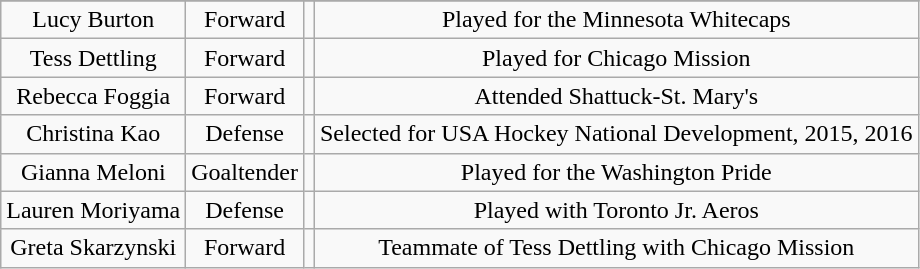<table class="wikitable" style="text-align:center;">
<tr>
</tr>
<tr>
<td>Lucy Burton</td>
<td>Forward</td>
<td></td>
<td>Played for the Minnesota Whitecaps</td>
</tr>
<tr>
<td>Tess Dettling</td>
<td>Forward</td>
<td></td>
<td>Played for Chicago Mission</td>
</tr>
<tr>
<td>Rebecca Foggia</td>
<td>Forward</td>
<td></td>
<td>Attended Shattuck-St. Mary's</td>
</tr>
<tr>
<td>Christina Kao</td>
<td>Defense</td>
<td></td>
<td>Selected for USA Hockey National Development, 2015, 2016</td>
</tr>
<tr>
<td>Gianna Meloni</td>
<td>Goaltender</td>
<td></td>
<td>Played for the Washington Pride</td>
</tr>
<tr>
<td>Lauren Moriyama</td>
<td>Defense</td>
<td></td>
<td>Played with Toronto Jr. Aeros</td>
</tr>
<tr>
<td>Greta Skarzynski</td>
<td>Forward</td>
<td></td>
<td>Teammate of Tess Dettling with Chicago Mission</td>
</tr>
</table>
